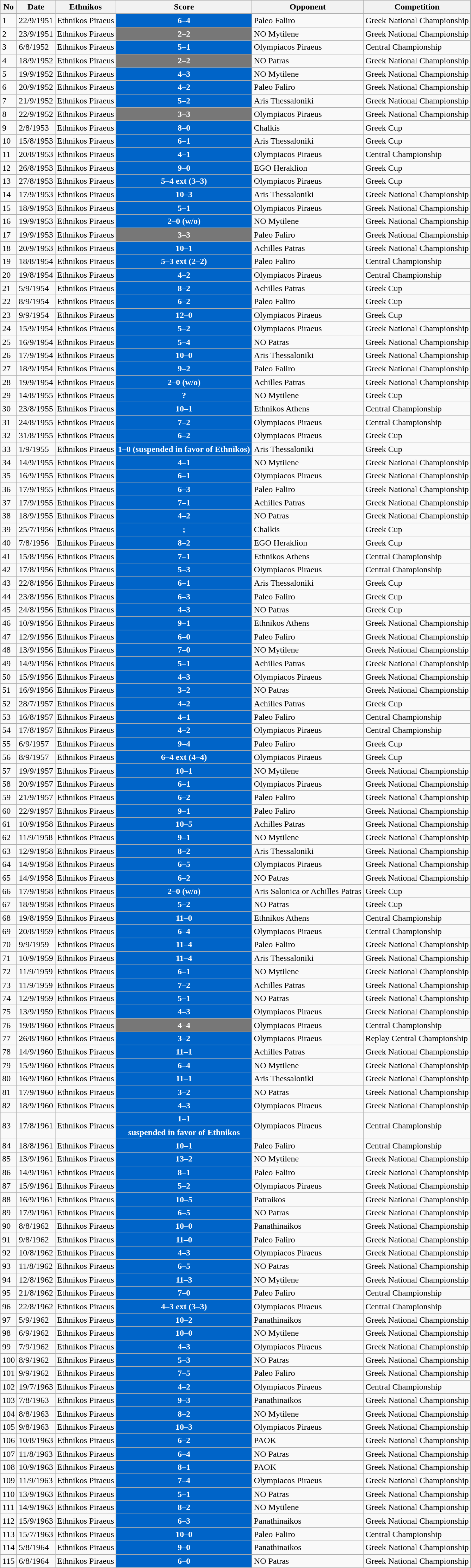<table class="wikitable">
<tr>
<th>No</th>
<th>Date</th>
<th>Ethnikos</th>
<th>Score</th>
<th>Opponent</th>
<th>Competition</th>
</tr>
<tr>
<td>1</td>
<td>22/9/1951</td>
<td>Ethnikos Piraeus</td>
<td style="background:#0064C8; color:#ffffff"  align= center><strong>6–4</strong></td>
<td>Paleo Faliro</td>
<td>Greek National Championship</td>
</tr>
<tr>
<td>2</td>
<td>23/9/1951</td>
<td>Ethnikos  Piraeus</td>
<td style="color:white;background:#777777" align=center><strong>2–2</strong></td>
<td>NO  Mytilene</td>
<td>Greek  National Championship</td>
</tr>
<tr>
<td>3</td>
<td>6/8/1952</td>
<td>Ethnikos  Piraeus</td>
<td style="background:#0064C8; color:#ffffff" align= center><strong>5–1</strong></td>
<td>Olympiacos  Piraeus</td>
<td>Central  Championship</td>
</tr>
<tr>
<td>4</td>
<td>18/9/1952</td>
<td>Ethnikos  Piraeus</td>
<td style="color:white;background:#777777" align=center><strong>2–2</strong></td>
<td>NO  Patras</td>
<td>Greek  National Championship</td>
</tr>
<tr>
<td>5</td>
<td>19/9/1952</td>
<td>Ethnikos  Piraeus</td>
<td style="background:#0064C8; color:#ffffff" align= center><strong>4–3</strong></td>
<td>NO  Mytilene</td>
<td>Greek  National Championship</td>
</tr>
<tr>
<td>6</td>
<td>20/9/1952</td>
<td>Ethnikos  Piraeus</td>
<td style="background:#0064C8; color:#ffffff" align= center><strong>4–2</strong></td>
<td>Paleo  Faliro</td>
<td>Greek  National Championship</td>
</tr>
<tr>
<td>7</td>
<td>21/9/1952</td>
<td>Ethnikos  Piraeus</td>
<td style="background:#0064C8; color:#ffffff" align= center><strong>5–2</strong></td>
<td>Aris  Thessaloniki</td>
<td>Greek  National Championship</td>
</tr>
<tr>
<td>8</td>
<td>22/9/1952</td>
<td>Ethnikos  Piraeus</td>
<td style="color:white;background:#777777" align=center><strong>3–3</strong></td>
<td>Olympiacos  Piraeus</td>
<td>Greek  National Championship</td>
</tr>
<tr>
<td>9</td>
<td>2/8/1953</td>
<td>Ethnikos  Piraeus</td>
<td style="background:#0064C8; color:#ffffff" align= center><strong>8–0</strong></td>
<td>Chalkis</td>
<td>Greek  Cup</td>
</tr>
<tr>
<td>10</td>
<td>15/8/1953</td>
<td>Ethnikos  Piraeus</td>
<td style="background:#0064C8; color:#ffffff" align= center><strong>6–1</strong></td>
<td>Aris  Thessaloniki</td>
<td>Greek  Cup</td>
</tr>
<tr>
<td>11</td>
<td>20/8/1953</td>
<td>Ethnikos  Piraeus</td>
<td style="background:#0064C8; color:#ffffff" align= center><strong>4–1</strong></td>
<td>Olympiacos  Piraeus</td>
<td>Central  Championship</td>
</tr>
<tr>
<td>12</td>
<td>26/8/1953</td>
<td>Ethnikos  Piraeus</td>
<td style="background:#0064C8; color:#ffffff" align= center><strong>9–0</strong></td>
<td>EGO  Heraklion</td>
<td>Greek  Cup</td>
</tr>
<tr>
<td>13</td>
<td>27/8/1953</td>
<td>Ethnikos  Piraeus</td>
<td style="background:#0064C8; color:#ffffff" align= center><strong>5–4 ext (3–3)</strong></td>
<td>Olympiacos  Piraeus</td>
<td>Greek  Cup</td>
</tr>
<tr>
<td>14</td>
<td>17/9/1953</td>
<td>Ethnikos  Piraeus</td>
<td style="background:#0064C8; color:#ffffff" align= center><strong>10–3</strong></td>
<td>Aris  Thessaloniki</td>
<td>Greek  National Championship</td>
</tr>
<tr>
<td>15</td>
<td>18/9/1953</td>
<td>Ethnikos  Piraeus</td>
<td style="background:#0064C8; color:#ffffff" align= center><strong>5–1</strong></td>
<td>Olympiacos  Piraeus</td>
<td>Greek  National Championship</td>
</tr>
<tr>
<td>16</td>
<td>19/9/1953</td>
<td>Ethnikos  Piraeus</td>
<td style="background:#0064C8; color:#ffffff" align= center><strong>2–0 (w/o)</strong></td>
<td>NO  Mytilene</td>
<td>Greek  National Championship</td>
</tr>
<tr>
<td>17</td>
<td>19/9/1953</td>
<td>Ethnikos  Piraeus</td>
<td style="color:white;background:#777777" align=center><strong>3–3</strong></td>
<td>Paleo  Faliro</td>
<td>Greek  National Championship</td>
</tr>
<tr>
<td>18</td>
<td>20/9/1953</td>
<td>Ethnikos  Piraeus</td>
<td style="background:#0064C8; color:#ffffff" align= center><strong>10–1</strong></td>
<td>Achilles  Patras</td>
<td>Greek  National Championship</td>
</tr>
<tr>
<td>19</td>
<td>18/8/1954</td>
<td>Ethnikos  Piraeus</td>
<td style="background:#0064C8; color:#ffffff" align= center><strong>5–3 ext (2–2)</strong></td>
<td>Paleo  Faliro</td>
<td>Central  Championship</td>
</tr>
<tr>
<td>20</td>
<td>19/8/1954</td>
<td>Ethnikos  Piraeus</td>
<td style="background:#0064C8; color:#ffffff" align= center><strong>4–2</strong></td>
<td>Olympiacos  Piraeus</td>
<td>Central  Championship</td>
</tr>
<tr>
<td>21</td>
<td>5/9/1954</td>
<td>Ethnikos  Piraeus</td>
<td style="background:#0064C8; color:#ffffff" align= center><strong>8–2</strong></td>
<td>Achilles  Patras</td>
<td>Greek  Cup</td>
</tr>
<tr>
<td>22</td>
<td>8/9/1954</td>
<td>Ethnikos  Piraeus</td>
<td style="background:#0064C8; color:#ffffff" align= center><strong>6–2</strong></td>
<td>Paleo  Faliro</td>
<td>Greek  Cup</td>
</tr>
<tr>
<td>23</td>
<td>9/9/1954</td>
<td>Ethnikos  Piraeus</td>
<td style="background:#0064C8; color:#ffffff" align= center><strong>12–0</strong></td>
<td>Olympiacos  Piraeus</td>
<td>Greek  Cup</td>
</tr>
<tr>
<td>24</td>
<td>15/9/1954</td>
<td>Ethnikos  Piraeus</td>
<td style="background:#0064C8; color:#ffffff" align= center><strong>5–2</strong></td>
<td>Olympiacos  Piraeus</td>
<td>Greek  National Championship</td>
</tr>
<tr>
<td>25</td>
<td>16/9/1954</td>
<td>Ethnikos  Piraeus</td>
<td style="background:#0064C8; color:#ffffff" align= center><strong>5–4</strong></td>
<td>NO  Patras</td>
<td>Greek  National Championship</td>
</tr>
<tr>
<td>26</td>
<td>17/9/1954</td>
<td>Ethnikos  Piraeus</td>
<td style="background:#0064C8; color:#ffffff" align= center><strong>10–0</strong></td>
<td>Aris  Thessaloniki</td>
<td>Greek  National Championship</td>
</tr>
<tr>
<td>27</td>
<td>18/9/1954</td>
<td>Ethnikos  Piraeus</td>
<td style="background:#0064C8; color:#ffffff" align= center><strong>9–2</strong></td>
<td>Paleo  Faliro</td>
<td>Greek  National Championship</td>
</tr>
<tr>
<td>28</td>
<td>19/9/1954</td>
<td>Ethnikos  Piraeus</td>
<td style="background:#0064C8; color:#ffffff" align= center><strong>2–0 (w/o)</strong></td>
<td>Achilles  Patras</td>
<td>Greek  National Championship</td>
</tr>
<tr>
<td>29</td>
<td>14/8/1955</td>
<td>Ethnikos  Piraeus</td>
<td style="background:#0064C8; color:#ffffff" align= center><strong>?</strong></td>
<td>NO  Mytilene</td>
<td>Greek  Cup</td>
</tr>
<tr>
<td>30</td>
<td>23/8/1955</td>
<td>Ethnikos  Piraeus</td>
<td style="background:#0064C8; color:#ffffff" align= center><strong>10–1</strong></td>
<td>Ethnikos  Athens</td>
<td>Central  Championship</td>
</tr>
<tr>
<td>31</td>
<td>24/8/1955</td>
<td>Ethnikos  Piraeus</td>
<td style="background:#0064C8; color:#ffffff" align= center><strong>7–2</strong></td>
<td>Olympiacos  Piraeus</td>
<td>Central  Championship</td>
</tr>
<tr>
<td>32</td>
<td>31/8/1955</td>
<td>Ethnikos  Piraeus</td>
<td style="background:#0064C8; color:#ffffff" align= center><strong>6–2</strong></td>
<td>Olympiacos  Piraeus</td>
<td>Greek  Cup</td>
</tr>
<tr>
<td>33</td>
<td>1/9/1955</td>
<td>Ethnikos  Piraeus</td>
<td style="background:#0064C8; color:#ffffff" align= center><strong>1–0 (suspended in favor of Ethnikos)</strong></td>
<td>Aris  Thessaloniki</td>
<td>Greek  Cup</td>
</tr>
<tr>
<td>34</td>
<td>14/9/1955</td>
<td>Ethnikos  Piraeus</td>
<td style="background:#0064C8; color:#ffffff" align= center><strong>4–1</strong></td>
<td>NO  Mytilene</td>
<td>Greek  National Championship</td>
</tr>
<tr>
<td>35</td>
<td>16/9/1955</td>
<td>Ethnikos  Piraeus</td>
<td style="background:#0064C8; color:#ffffff" align= center><strong>6–1</strong></td>
<td>Olympiacos  Piraeus</td>
<td>Greek  National Championship</td>
</tr>
<tr>
<td>36</td>
<td>17/9/1955</td>
<td>Ethnikos  Piraeus</td>
<td style="background:#0064C8; color:#ffffff" align= center><strong>6–3</strong></td>
<td>Paleo  Faliro</td>
<td>Greek  National Championship</td>
</tr>
<tr>
<td>37</td>
<td>17/9/1955</td>
<td>Ethnikos  Piraeus</td>
<td style="background:#0064C8; color:#ffffff" align= center><strong>7–1</strong></td>
<td>Achilles  Patras</td>
<td>Greek  National Championship</td>
</tr>
<tr>
<td>38</td>
<td>18/9/1955</td>
<td>Ethnikos  Piraeus</td>
<td style="background:#0064C8; color:#ffffff" align= center><strong>4–2</strong></td>
<td>NO  Patras</td>
<td>Greek  National Championship</td>
</tr>
<tr>
<td>39</td>
<td>25/7/1956</td>
<td>Ethnikos  Piraeus</td>
<td style="background:#0064C8; color:#ffffff" align= center><strong>;</strong></td>
<td>Chalkis</td>
<td>Greek  Cup</td>
</tr>
<tr>
<td>40</td>
<td>7/8/1956</td>
<td>Ethnikos  Piraeus</td>
<td style="background:#0064C8; color:#ffffff" align= center><strong>8–2</strong></td>
<td>EGO  Heraklion</td>
<td>Greek  Cup</td>
</tr>
<tr>
<td>41</td>
<td>15/8/1956</td>
<td>Ethnikos  Piraeus</td>
<td style="background:#0064C8; color:#ffffff" align= center><strong>7–1</strong></td>
<td>Ethnikos  Athens</td>
<td>Central  Championship</td>
</tr>
<tr>
<td>42</td>
<td>17/8/1956</td>
<td>Ethnikos  Piraeus</td>
<td style="background:#0064C8; color:#ffffff" align= center><strong>5–3</strong></td>
<td>Olympiacos  Piraeus</td>
<td>Central  Championship</td>
</tr>
<tr>
<td>43</td>
<td>22/8/1956</td>
<td>Ethnikos  Piraeus</td>
<td style="background:#0064C8; color:#ffffff" align= center><strong>6–1</strong></td>
<td>Aris  Thessaloniki</td>
<td>Greek  Cup</td>
</tr>
<tr>
<td>44</td>
<td>23/8/1956</td>
<td>Ethnikos  Piraeus</td>
<td style="background:#0064C8; color:#ffffff" align= center><strong>6–3</strong></td>
<td>Paleo  Faliro</td>
<td>Greek  Cup</td>
</tr>
<tr>
<td>45</td>
<td>24/8/1956</td>
<td>Ethnikos  Piraeus</td>
<td style="background:#0064C8; color:#ffffff" align= center><strong>4–3</strong></td>
<td>NO  Patras</td>
<td>Greek  Cup</td>
</tr>
<tr>
<td>46</td>
<td>10/9/1956</td>
<td>Ethnikos  Piraeus</td>
<td style="background:#0064C8; color:#ffffff" align= center><strong>9–1</strong></td>
<td>Ethnikos  Athens</td>
<td>Greek  National Championship</td>
</tr>
<tr>
<td>47</td>
<td>12/9/1956</td>
<td>Ethnikos  Piraeus</td>
<td style="background:#0064C8; color:#ffffff" align= center><strong>6–0</strong></td>
<td>Paleo  Faliro</td>
<td>Greek  National Championship</td>
</tr>
<tr>
<td>48</td>
<td>13/9/1956</td>
<td>Ethnikos  Piraeus</td>
<td style="background:#0064C8; color:#ffffff" align= center><strong>7–0</strong></td>
<td>NO  Mytilene</td>
<td>Greek  National Championship</td>
</tr>
<tr>
<td>49</td>
<td>14/9/1956</td>
<td>Ethnikos  Piraeus</td>
<td style="background:#0064C8; color:#ffffff" align= center><strong>5–1</strong></td>
<td>Achilles  Patras</td>
<td>Greek  National Championship</td>
</tr>
<tr>
<td>50</td>
<td>15/9/1956</td>
<td>Ethnikos  Piraeus</td>
<td style="background:#0064C8; color:#ffffff" align= center><strong>4–3</strong></td>
<td>Olympiacos  Piraeus</td>
<td>Greek  National Championship</td>
</tr>
<tr>
<td>51</td>
<td>16/9/1956</td>
<td>Ethnikos  Piraeus</td>
<td style="background:#0064C8; color:#ffffff" align= center><strong>3–2</strong></td>
<td>NO  Patras</td>
<td>Greek  National Championship</td>
</tr>
<tr>
<td>52</td>
<td>28/7/1957</td>
<td>Ethnikos  Piraeus</td>
<td style="background:#0064C8; color:#ffffff" align= center><strong>4–2</strong></td>
<td>Achilles  Patras</td>
<td>Greek  Cup</td>
</tr>
<tr>
<td>53</td>
<td>16/8/1957</td>
<td>Ethnikos  Piraeus</td>
<td style="background:#0064C8; color:#ffffff" align= center><strong>4–1</strong></td>
<td>Paleo  Faliro</td>
<td>Central  Championship</td>
</tr>
<tr>
<td>54</td>
<td>17/8/1957</td>
<td>Ethnikos  Piraeus</td>
<td style="background:#0064C8; color:#ffffff" align= center><strong>4–2</strong></td>
<td>Olympiacos  Piraeus</td>
<td>Central  Championship</td>
</tr>
<tr>
<td>55</td>
<td>6/9/1957</td>
<td>Ethnikos  Piraeus</td>
<td style="background:#0064C8; color:#ffffff" align= center><strong>9–4</strong></td>
<td>Paleo  Faliro</td>
<td>Greek  Cup</td>
</tr>
<tr>
<td>56</td>
<td>8/9/1957</td>
<td>Ethnikos  Piraeus</td>
<td style="background:#0064C8; color:#ffffff" align= center><strong>6–4 ext (4–4)</strong></td>
<td>Olympiacos  Piraeus</td>
<td>Greek  Cup</td>
</tr>
<tr>
<td>57</td>
<td>19/9/1957</td>
<td>Ethnikos  Piraeus</td>
<td style="background:#0064C8; color:#ffffff" align= center><strong>10–1</strong></td>
<td>NO  Mytilene</td>
<td>Greek  National Championship</td>
</tr>
<tr>
<td>58</td>
<td>20/9/1957</td>
<td>Ethnikos  Piraeus</td>
<td style="background:#0064C8; color:#ffffff" align= center><strong>6–1</strong></td>
<td>Olympiacos  Piraeus</td>
<td>Greek  National Championship</td>
</tr>
<tr>
<td>59</td>
<td>21/9/1957</td>
<td>Ethnikos  Piraeus</td>
<td style="background:#0064C8; color:#ffffff" align= center><strong>6–2</strong></td>
<td>Paleo  Faliro</td>
<td>Greek  National Championship</td>
</tr>
<tr>
<td>60</td>
<td>22/9/1957</td>
<td>Ethnikos  Piraeus</td>
<td style="background:#0064C8; color:#ffffff" align= center><strong>9–1</strong></td>
<td>Paleo  Faliro</td>
<td>Greek  National Championship</td>
</tr>
<tr>
<td>61</td>
<td>10/9/1958</td>
<td>Ethnikos  Piraeus</td>
<td style="background:#0064C8; color:#ffffff" align= center><strong>10–5</strong></td>
<td>Achilles  Patras</td>
<td>Greek  National Championship</td>
</tr>
<tr>
<td>62</td>
<td>11/9/1958</td>
<td>Ethnikos  Piraeus</td>
<td style="background:#0064C8; color:#ffffff" align= center><strong>9–1</strong></td>
<td>NO  Mytilene</td>
<td>Greek  National Championship</td>
</tr>
<tr>
<td>63</td>
<td>12/9/1958</td>
<td>Ethnikos  Piraeus</td>
<td style="background:#0064C8; color:#ffffff" align= center><strong>8–2</strong></td>
<td>Aris  Thessaloniki</td>
<td>Greek  National Championship</td>
</tr>
<tr>
<td>64</td>
<td>14/9/1958</td>
<td>Ethnikos  Piraeus</td>
<td style="background:#0064C8; color:#ffffff" align= center><strong>6–5</strong></td>
<td>Olympiacos  Piraeus</td>
<td>Greek  National Championship</td>
</tr>
<tr>
<td>65</td>
<td>14/9/1958</td>
<td>Ethnikos  Piraeus</td>
<td style="background:#0064C8; color:#ffffff" align= center><strong>6–2</strong></td>
<td>NO  Patras</td>
<td>Greek  National Championship</td>
</tr>
<tr>
<td>66</td>
<td>17/9/1958</td>
<td>Ethnikos  Piraeus</td>
<td style="background:#0064C8; color:#ffffff" align= center><strong>2–0 (w/o)</strong></td>
<td>Aris  Salonica or Achilles Patras</td>
<td>Greek  Cup</td>
</tr>
<tr>
<td>67</td>
<td>18/9/1958</td>
<td>Ethnikos  Piraeus</td>
<td style="background:#0064C8; color:#ffffff" align= center><strong>5–2</strong></td>
<td>NO  Patras</td>
<td>Greek  Cup</td>
</tr>
<tr>
<td>68</td>
<td>19/8/1959</td>
<td>Ethnikos  Piraeus</td>
<td style="background:#0064C8; color:#ffffff" align= center><strong>11–0</strong></td>
<td>Ethnikos  Athens</td>
<td>Central  Championship</td>
</tr>
<tr>
<td>69</td>
<td>20/8/1959</td>
<td>Ethnikos  Piraeus</td>
<td style="background:#0064C8; color:#ffffff" align= center><strong>6–4</strong></td>
<td>Olympiacos  Piraeus</td>
<td>Central  Championship</td>
</tr>
<tr>
<td>70</td>
<td>9/9/1959</td>
<td>Ethnikos  Piraeus</td>
<td style="background:#0064C8; color:#ffffff" align= center><strong>11–4</strong></td>
<td>Paleo  Faliro</td>
<td>Greek  National Championship</td>
</tr>
<tr>
<td>71</td>
<td>10/9/1959</td>
<td>Ethnikos  Piraeus</td>
<td style="background:#0064C8; color:#ffffff" align= center><strong>11–4</strong></td>
<td>Aris  Thessaloniki</td>
<td>Greek  National Championship</td>
</tr>
<tr>
<td>72</td>
<td>11/9/1959</td>
<td>Ethnikos  Piraeus</td>
<td style="background:#0064C8; color:#ffffff" align= center><strong>6–1</strong></td>
<td>NO  Mytilene</td>
<td>Greek  National Championship</td>
</tr>
<tr>
<td>73</td>
<td>11/9/1959</td>
<td>Ethnikos  Piraeus</td>
<td style="background:#0064C8; color:#ffffff" align= center><strong>7–2</strong></td>
<td>Achilles  Patras</td>
<td>Greek  National Championship</td>
</tr>
<tr>
<td>74</td>
<td>12/9/1959</td>
<td>Ethnikos  Piraeus</td>
<td style="background:#0064C8; color:#ffffff" align= center><strong>5–1</strong></td>
<td>NO  Patras</td>
<td>Greek  National Championship</td>
</tr>
<tr>
<td>75</td>
<td>13/9/1959</td>
<td>Ethnikos  Piraeus</td>
<td style="background:#0064C8; color:#ffffff" align= center><strong>4–3</strong></td>
<td>Olympiacos  Piraeus</td>
<td>Greek  National Championship</td>
</tr>
<tr>
<td>76</td>
<td>19/8/1960</td>
<td>Ethnikos  Piraeus</td>
<td style="color:white;background:#777777" align=center><strong>4–4</strong></td>
<td>Olympiacos  Piraeus</td>
<td>Central  Championship</td>
</tr>
<tr>
<td>77</td>
<td>26/8/1960</td>
<td>Ethnikos  Piraeus</td>
<td style="background:#0064C8; color:#ffffff" align= center><strong>3–2</strong></td>
<td>Olympiacos  Piraeus</td>
<td>Replay  Central Championship</td>
</tr>
<tr>
<td>78</td>
<td>14/9/1960</td>
<td>Ethnikos  Piraeus</td>
<td style="background:#0064C8; color:#ffffff" align= center><strong>11–1</strong></td>
<td>Achilles  Patras</td>
<td>Greek  National Championship</td>
</tr>
<tr>
<td>79</td>
<td>15/9/1960</td>
<td>Ethnikos  Piraeus</td>
<td style="background:#0064C8; color:#ffffff" align= center><strong>6–4</strong></td>
<td>NO  Mytilene</td>
<td>Greek  National Championship</td>
</tr>
<tr>
<td>80</td>
<td>16/9/1960</td>
<td>Ethnikos  Piraeus</td>
<td style="background:#0064C8; color:#ffffff" align= center><strong>11–1</strong></td>
<td>Aris  Thessaloniki</td>
<td>Greek  National Championship</td>
</tr>
<tr>
<td>81</td>
<td>17/9/1960</td>
<td>Ethnikos  Piraeus</td>
<td style="background:#0064C8; color:#ffffff" align= center><strong>3–2</strong></td>
<td>NO  Patras</td>
<td>Greek  National Championship</td>
</tr>
<tr>
<td>82</td>
<td>18/9/1960</td>
<td>Ethnikos  Piraeus</td>
<td style="background:#0064C8; color:#ffffff" align= center><strong>4–3</strong></td>
<td>Olympiacos  Piraeus</td>
<td>Greek  National Championship</td>
</tr>
<tr>
<td rowspan="2">83</td>
<td rowspan="2">17/8/1961</td>
<td rowspan="2">Ethnikos  Piraeus</td>
<td style="background:#0064C8; color:#ffffff" align= center><strong>1–1</strong></td>
<td rowspan="2">Olympiacos  Piraeus</td>
<td rowspan="2">Central  Championship</td>
</tr>
<tr>
<td style="background:#0064C8; color:#ffffff" align= center><strong>suspended in favor of Ethnikos</strong></td>
</tr>
<tr>
<td>84</td>
<td>18/8/1961</td>
<td>Ethnikos  Piraeus</td>
<td style="background:#0064C8; color:#ffffff" align= center><strong>10–1</strong></td>
<td>Paleo  Faliro</td>
<td>Central  Championship</td>
</tr>
<tr>
<td>85</td>
<td>13/9/1961</td>
<td>Ethnikos  Piraeus</td>
<td style="background:#0064C8; color:#ffffff" align= center><strong>13–2</strong></td>
<td>NO  Mytilene</td>
<td>Greek  National Championship</td>
</tr>
<tr>
<td>86</td>
<td>14/9/1961</td>
<td>Ethnikos  Piraeus</td>
<td style="background:#0064C8; color:#ffffff" align= center><strong>8–1</strong></td>
<td>Paleo  Faliro</td>
<td>Greek  National Championship</td>
</tr>
<tr>
<td>87</td>
<td>15/9/1961</td>
<td>Ethnikos  Piraeus</td>
<td style="background:#0064C8; color:#ffffff" align= center><strong>5–2</strong></td>
<td>Olympiacos  Piraeus</td>
<td>Greek  National Championship</td>
</tr>
<tr>
<td>88</td>
<td>16/9/1961</td>
<td>Ethnikos  Piraeus</td>
<td style="background:#0064C8; color:#ffffff" align= center><strong>10–5</strong></td>
<td>Patraikos</td>
<td>Greek  National Championship</td>
</tr>
<tr>
<td>89</td>
<td>17/9/1961</td>
<td>Ethnikos  Piraeus</td>
<td style="background:#0064C8; color:#ffffff" align= center><strong>6–5</strong></td>
<td>NO  Patras</td>
<td>Greek  National Championship</td>
</tr>
<tr>
<td>90</td>
<td>8/8/1962</td>
<td>Ethnikos  Piraeus</td>
<td style="background:#0064C8; color:#ffffff" align= center><strong>10–0</strong></td>
<td>Panathinaikos</td>
<td>Greek  National Championship</td>
</tr>
<tr>
<td>91</td>
<td>9/8/1962</td>
<td>Ethnikos  Piraeus</td>
<td style="background:#0064C8; color:#ffffff" align= center><strong>11–0</strong></td>
<td>Paleo  Faliro</td>
<td>Greek  National Championship</td>
</tr>
<tr>
<td>92</td>
<td>10/8/1962</td>
<td>Ethnikos  Piraeus</td>
<td style="background:#0064C8; color:#ffffff" align= center><strong>4–3</strong></td>
<td>Olympiacos  Piraeus</td>
<td>Greek  National Championship</td>
</tr>
<tr>
<td>93</td>
<td>11/8/1962</td>
<td>Ethnikos  Piraeus</td>
<td style="background:#0064C8; color:#ffffff" align= center><strong>6–5</strong></td>
<td>NO  Patras</td>
<td>Greek  National Championship</td>
</tr>
<tr>
<td>94</td>
<td>12/8/1962</td>
<td>Ethnikos  Piraeus</td>
<td style="background:#0064C8; color:#ffffff" align= center><strong>11–3</strong></td>
<td>NO  Mytilene</td>
<td>Greek  National Championship</td>
</tr>
<tr>
<td>95</td>
<td>21/8/1962</td>
<td>Ethnikos  Piraeus</td>
<td style="background:#0064C8; color:#ffffff" align= center><strong>7–0</strong></td>
<td>Paleo  Faliro</td>
<td>Central  Championship</td>
</tr>
<tr>
<td>96</td>
<td>22/8/1962</td>
<td>Ethnikos  Piraeus</td>
<td style="background:#0064C8; color:#ffffff" align= center><strong>4–3 ext (3–3)</strong></td>
<td>Olympiacos  Piraeus</td>
<td>Central  Championship</td>
</tr>
<tr>
<td>97</td>
<td>5/9/1962</td>
<td>Ethnikos  Piraeus</td>
<td style="background:#0064C8; color:#ffffff" align= center><strong>10–2</strong></td>
<td>Panathinaikos</td>
<td>Greek  National Championship</td>
</tr>
<tr>
<td>98</td>
<td>6/9/1962</td>
<td>Ethnikos  Piraeus</td>
<td style="background:#0064C8; color:#ffffff" align= center><strong>10–0</strong></td>
<td>NO  Mytilene</td>
<td>Greek  National Championship</td>
</tr>
<tr>
<td>99</td>
<td>7/9/1962</td>
<td>Ethnikos  Piraeus</td>
<td style="background:#0064C8; color:#ffffff" align= center><strong>4–3</strong></td>
<td>Olympiacos  Piraeus</td>
<td>Greek  National Championship</td>
</tr>
<tr>
<td>100</td>
<td>8/9/1962</td>
<td>Ethnikos  Piraeus</td>
<td style="background:#0064C8; color:#ffffff" align= center><strong>5–3</strong></td>
<td>NO  Patras</td>
<td>Greek  National Championship</td>
</tr>
<tr>
<td>101</td>
<td>9/9/1962</td>
<td>Ethnikos  Piraeus</td>
<td style="background:#0064C8; color:#ffffff" align= center><strong>7–5</strong></td>
<td>Paleo  Faliro</td>
<td>Greek  National Championship</td>
</tr>
<tr>
<td>102</td>
<td>19/7/1963</td>
<td>Ethnikos  Piraeus</td>
<td style="background:#0064C8; color:#ffffff" align= center><strong>4–2</strong></td>
<td>Olympiacos  Piraeus</td>
<td>Central  Championship</td>
</tr>
<tr>
<td>103</td>
<td>7/8/1963</td>
<td>Ethnikos  Piraeus</td>
<td style="background:#0064C8; color:#ffffff" align= center><strong>9–3</strong></td>
<td>Panathinaikos</td>
<td>Greek  National Championship</td>
</tr>
<tr>
<td>104</td>
<td>8/8/1963</td>
<td>Ethnikos  Piraeus</td>
<td style="background:#0064C8; color:#ffffff" align= center><strong>8–2</strong></td>
<td>NO  Mytilene</td>
<td>Greek  National Championship</td>
</tr>
<tr>
<td>105</td>
<td>9/8/1963</td>
<td>Ethnikos  Piraeus</td>
<td style="background:#0064C8; color:#ffffff" align= center><strong>10–3</strong></td>
<td>Olympiacos  Piraeus</td>
<td>Greek  National Championship</td>
</tr>
<tr>
<td>106</td>
<td>10/8/1963</td>
<td>Ethnikos  Piraeus</td>
<td style="background:#0064C8; color:#ffffff" align= center><strong>6–2</strong></td>
<td>PAOK</td>
<td>Greek  National Championship</td>
</tr>
<tr>
<td>107</td>
<td>11/8/1963</td>
<td>Ethnikos  Piraeus</td>
<td style="background:#0064C8; color:#ffffff" align= center><strong>6–4</strong></td>
<td>NO  Patras</td>
<td>Greek  National Championship</td>
</tr>
<tr>
<td>108</td>
<td>10/9/1963</td>
<td>Ethnikos  Piraeus</td>
<td style="background:#0064C8; color:#ffffff" align= center><strong>8–1</strong></td>
<td>PAOK</td>
<td>Greek  National Championship</td>
</tr>
<tr>
<td>109</td>
<td>11/9/1963</td>
<td>Ethnikos  Piraeus</td>
<td style="background:#0064C8; color:#ffffff" align= center><strong>7–4</strong></td>
<td>Olympiacos  Piraeus</td>
<td>Greek  National Championship</td>
</tr>
<tr>
<td>110</td>
<td>13/9/1963</td>
<td>Ethnikos  Piraeus</td>
<td style="background:#0064C8; color:#ffffff" align= center><strong>5–1</strong></td>
<td>NO  Patras</td>
<td>Greek  National Championship</td>
</tr>
<tr>
<td>111</td>
<td>14/9/1963</td>
<td>Ethnikos  Piraeus</td>
<td style="background:#0064C8; color:#ffffff" align= center><strong>8–2</strong></td>
<td>NO  Mytilene</td>
<td>Greek  National Championship</td>
</tr>
<tr>
<td>112</td>
<td>15/9/1963</td>
<td>Ethnikos  Piraeus</td>
<td style="background:#0064C8; color:#ffffff" align= center><strong>6–3</strong></td>
<td>Panathinaikos</td>
<td>Greek  National Championship</td>
</tr>
<tr>
<td>113</td>
<td>15/7/1963</td>
<td>Ethnikos  Piraeus</td>
<td style="background:#0064C8; color:#ffffff" align= center><strong>10–0</strong></td>
<td>Paleo  Faliro</td>
<td>Central  Championship</td>
</tr>
<tr>
<td>114</td>
<td>5/8/1964</td>
<td>Ethnikos  Piraeus</td>
<td style="background:#0064C8; color:#ffffff" align= center><strong>9–0</strong></td>
<td>Panathinaikos</td>
<td>Greek  National Championship</td>
</tr>
<tr>
<td>115</td>
<td>6/8/1964</td>
<td>Ethnikos  Piraeus</td>
<td style="background:#0064C8; color:#ffffff" align= center><strong>6–0</strong></td>
<td>NO  Patras</td>
<td>Greek  National Championship</td>
</tr>
</table>
